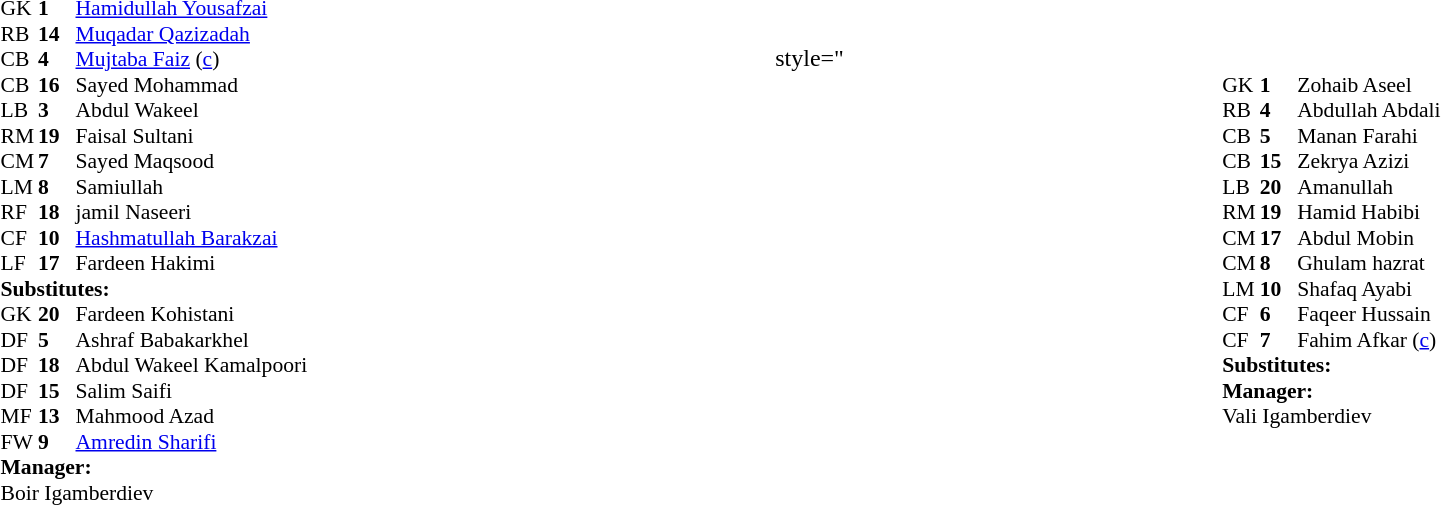<table style="width:100%">
<tr>
<td style="vertical-align:top; width:40%"><br><table style="font-size: 90%" cellspacing="0" cellpadding="0">
<tr>
<th width=25></th>
<th width=25></th>
</tr>
<tr>
<td>GK</td>
<td><strong>1</strong></td>
<td> <a href='#'>Hamidullah Yousafzai</a></td>
</tr>
<tr>
<td>RB</td>
<td><strong>14</strong></td>
<td> <a href='#'>Muqadar Qazizadah</a></td>
<td></td>
</tr>
<tr>
<td>CB</td>
<td><strong>4</strong></td>
<td> <a href='#'>Mujtaba Faiz</a> (<a href='#'>c</a>)</td>
</tr>
<tr>
<td>CB</td>
<td><strong>16</strong></td>
<td> Sayed Mohammad</td>
</tr>
<tr>
<td>LB</td>
<td><strong>3</strong></td>
<td> Abdul Wakeel</td>
</tr>
<tr>
<td>RM</td>
<td><strong>19</strong></td>
<td> Faisal Sultani</td>
</tr>
<tr>
<td>CM</td>
<td><strong>7</strong></td>
<td> Sayed Maqsood</td>
<td></td>
</tr>
<tr>
<td>LM</td>
<td><strong>8</strong></td>
<td> Samiullah</td>
</tr>
<tr>
<td>RF</td>
<td><strong>18</strong></td>
<td> jamil Naseeri</td>
</tr>
<tr>
<td>CF</td>
<td><strong>10</strong></td>
<td> <a href='#'>Hashmatullah Barakzai</a></td>
<td></td>
</tr>
<tr>
<td>LF</td>
<td><strong>17</strong></td>
<td> Fardeen Hakimi</td>
</tr>
<tr>
<td colspan=3><strong>Substitutes:</strong></td>
</tr>
<tr>
<td>GK</td>
<td><strong>20</strong></td>
<td> Fardeen Kohistani</td>
</tr>
<tr>
<td>DF</td>
<td><strong>5</strong></td>
<td> Ashraf Babakarkhel</td>
</tr>
<tr>
<td>DF</td>
<td><strong>18</strong></td>
<td> Abdul Wakeel Kamalpoori</td>
</tr>
<tr>
<td>DF</td>
<td><strong>15</strong></td>
<td> Salim Saifi</td>
</tr>
<tr>
<td>MF</td>
<td><strong>13</strong></td>
<td> Mahmood Azad </td>
</tr>
<tr>
<td>FW</td>
<td><strong>9</strong></td>
<td> <a href='#'>Amredin Sharifi</a></td>
</tr>
<tr>
<td colspan=3><strong>Manager:</strong></td>
</tr>
<tr>
<td colspan=4> Boir Igamberdiev</td>
</tr>
</table>
</td>
<td valign="top"></td>
<td>style="<br><table cellspacing="0" cellpadding="0" style="font-size:90%; margin:auto">
<tr>
<th width=25></th>
<th width=25></th>
</tr>
<tr>
<td>GK</td>
<td><strong>1</strong></td>
<td> Zohaib Aseel</td>
</tr>
<tr>
<td>RB</td>
<td><strong>4</strong></td>
<td> Abdullah Abdali</td>
<td></td>
</tr>
<tr>
<td>CB</td>
<td><strong>5</strong></td>
<td> Manan Farahi</td>
</tr>
<tr>
<td>CB</td>
<td><strong>15</strong></td>
<td> Zekrya Azizi</td>
</tr>
<tr>
<td>LB</td>
<td><strong>20</strong></td>
<td> Amanullah</td>
</tr>
<tr>
<td>RM</td>
<td><strong>19</strong></td>
<td> Hamid Habibi</td>
</tr>
<tr>
<td>CM</td>
<td><strong>17</strong></td>
<td> Abdul Mobin</td>
</tr>
<tr>
<td>CM</td>
<td><strong>8</strong></td>
<td> Ghulam hazrat</td>
</tr>
<tr>
<td>LM</td>
<td><strong>10</strong></td>
<td> Shafaq Ayabi</td>
</tr>
<tr>
<td>CF</td>
<td><strong>6</strong></td>
<td> Faqeer Hussain</td>
</tr>
<tr>
<td>CF</td>
<td><strong>7</strong></td>
<td> Fahim Afkar (<a href='#'>c</a>)</td>
</tr>
<tr>
<td colspan=3><strong>Substitutes:</strong></td>
</tr>
<tr>
<td colspan=3><strong>Manager:</strong></td>
</tr>
<tr>
<td colspan=3> Vali Igamberdiev</td>
</tr>
</table>
</td>
</tr>
</table>
